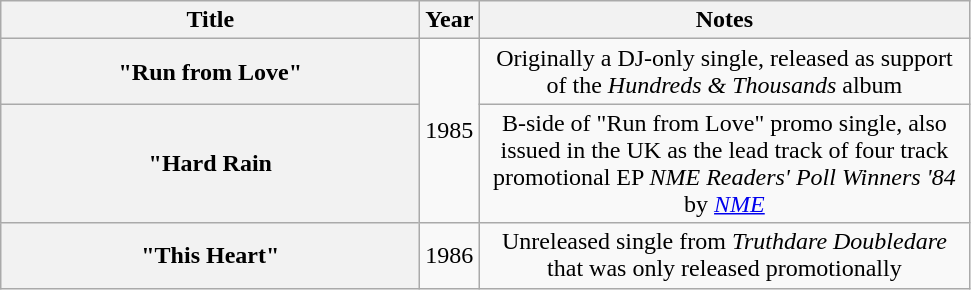<table class="wikitable plainrowheaders" style="text-align:center;">
<tr>
<th scope="col" style="width:17em;">Title</th>
<th scope="col" style="width:2em;">Year</th>
<th scope="col" style="width:20em;">Notes</th>
</tr>
<tr>
<th scope="row">"Run from Love"</th>
<td rowspan="2">1985</td>
<td>Originally a DJ-only single, released as support of the <em>Hundreds & Thousands</em> album</td>
</tr>
<tr>
<th scope="row">"Hard Rain</th>
<td>B-side of "Run from Love" promo single, also issued in the UK as the lead track of four track promotional EP <em>NME Readers' Poll Winners '84</em> by <em><a href='#'>NME</a></em></td>
</tr>
<tr>
<th scope="row">"This Heart"</th>
<td>1986</td>
<td>Unreleased single from <em>Truthdare Doubledare</em> that was only released promotionally</td>
</tr>
</table>
